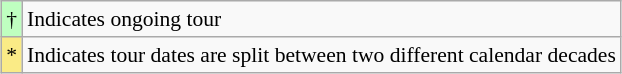<table class="wikitable" style="margin-left: auto; margin-right: auto; font-size:90%;">
<tr>
<td style="background:#BFFFC0;">†</td>
<td>Indicates ongoing tour</td>
</tr>
<tr>
<td style="background:#FAEB86;">*</td>
<td>Indicates tour dates are split between two different calendar decades</td>
</tr>
</table>
